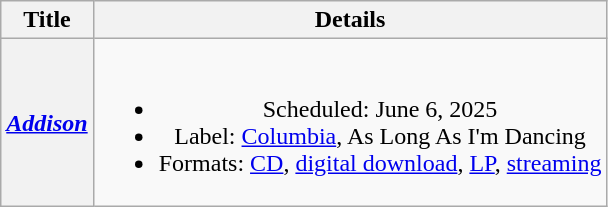<table class="wikitable plainrowheaders" style="text-align:center;">
<tr>
<th scope="col">Title</th>
<th scope="col">Details</th>
</tr>
<tr>
<th scope="row"><em><a href='#'>Addison</a></em></th>
<td><br><ul><li>Scheduled: June 6, 2025</li><li>Label: <a href='#'>Columbia</a>, As Long As I'm Dancing</li><li>Formats: <a href='#'>CD</a>, <a href='#'>digital download</a>, <a href='#'>LP</a>, <a href='#'>streaming</a></li></ul></td>
</tr>
</table>
